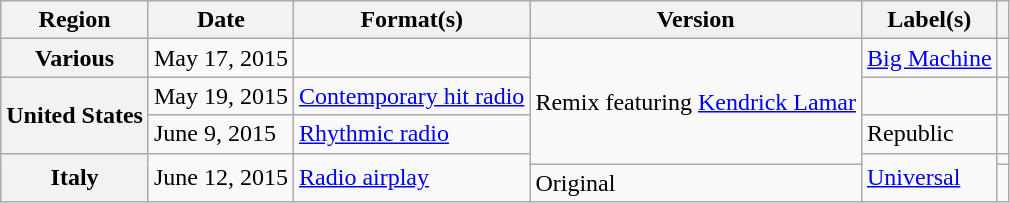<table class="wikitable plainrowheaders" border="1">
<tr>
<th scope="col">Region</th>
<th scope="col">Date</th>
<th scope="col">Format(s)</th>
<th scope="col">Version</th>
<th scope="col">Label(s)</th>
<th scope="col"></th>
</tr>
<tr>
<th scope="row">Various</th>
<td>May 17, 2015</td>
<td></td>
<td rowspan="4">Remix featuring <a href='#'>Kendrick Lamar</a></td>
<td><a href='#'>Big Machine</a></td>
<td style="text-align:center;"></td>
</tr>
<tr>
<th scope="row" rowspan="2">United States</th>
<td>May 19, 2015</td>
<td><a href='#'>Contemporary hit radio</a></td>
<td></td>
<td style="text-align:center;"></td>
</tr>
<tr>
<td>June 9, 2015</td>
<td><a href='#'>Rhythmic radio</a></td>
<td>Republic</td>
<td style="text-align:center;"></td>
</tr>
<tr>
<th scope="row" rowspan="2">Italy</th>
<td rowspan="2">June 12, 2015</td>
<td rowspan="2"><a href='#'>Radio airplay</a></td>
<td rowspan="2"><a href='#'>Universal</a></td>
<td style="text-align:center;"></td>
</tr>
<tr>
<td>Original</td>
<td style="text-align:center;"></td>
</tr>
</table>
